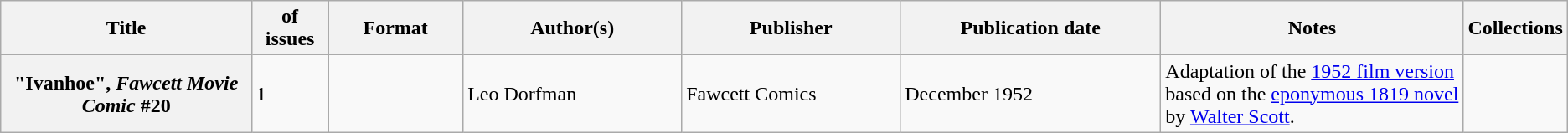<table class="wikitable">
<tr>
<th>Title</th>
<th style="width:40pt"> of issues</th>
<th style="width:75pt">Format</th>
<th style="width:125pt">Author(s)</th>
<th style="width:125pt">Publisher</th>
<th style="width:150pt">Publication date</th>
<th style="width:175pt">Notes</th>
<th>Collections</th>
</tr>
<tr>
<th>"Ivanhoe", <em>Fawcett Movie Comic</em> #20</th>
<td>1</td>
<td></td>
<td>Leo Dorfman</td>
<td>Fawcett Comics</td>
<td>December 1952</td>
<td>Adaptation of the <a href='#'>1952 film version</a> based on the <a href='#'>eponymous 1819 novel</a> by <a href='#'>Walter Scott</a>.</td>
<td></td>
</tr>
</table>
